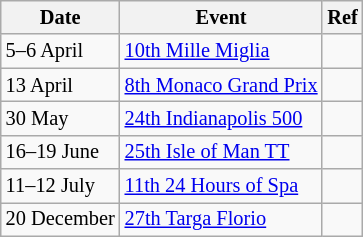<table class="wikitable" style="font-size: 85%">
<tr>
<th>Date</th>
<th>Event</th>
<th>Ref</th>
</tr>
<tr>
<td>5–6 April</td>
<td><a href='#'>10th Mille Miglia</a></td>
<td></td>
</tr>
<tr>
<td>13 April</td>
<td><a href='#'>8th Monaco Grand Prix</a></td>
<td></td>
</tr>
<tr>
<td>30 May</td>
<td><a href='#'>24th Indianapolis 500</a></td>
<td></td>
</tr>
<tr>
<td>16–19 June</td>
<td><a href='#'>25th Isle of Man TT</a></td>
<td></td>
</tr>
<tr>
<td>11–12 July</td>
<td><a href='#'>11th 24 Hours of Spa</a></td>
<td></td>
</tr>
<tr>
<td>20 December</td>
<td><a href='#'>27th Targa Florio</a></td>
<td></td>
</tr>
</table>
